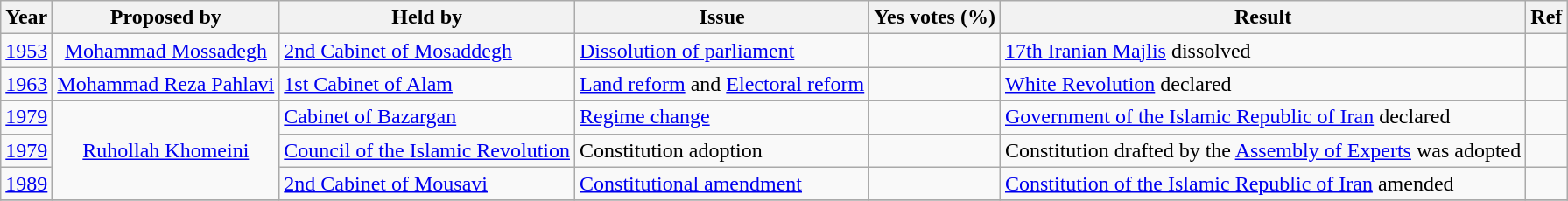<table class="wikitable" style=text-align:center>
<tr>
<th>Year</th>
<th>Proposed by</th>
<th>Held by</th>
<th>Issue</th>
<th>Yes votes (%)</th>
<th>Result</th>
<th>Ref</th>
</tr>
<tr>
<td><a href='#'>1953</a></td>
<td><a href='#'>Mohammad Mossadegh</a></td>
<td align="left"><a href='#'>2nd Cabinet of Mosaddegh</a></td>
<td align="left"><a href='#'>Dissolution of parliament</a></td>
<td></td>
<td align="left"><a href='#'>17th Iranian Majlis</a> dissolved</td>
<td></td>
</tr>
<tr>
<td><a href='#'>1963</a></td>
<td><a href='#'>Mohammad Reza Pahlavi</a></td>
<td align="left"><a href='#'>1st Cabinet of Alam</a></td>
<td align="left"><a href='#'>Land reform</a> and <a href='#'>Electoral reform</a></td>
<td></td>
<td align="left"><a href='#'>White Revolution</a> declared</td>
<td></td>
</tr>
<tr>
<td><a href='#'>1979</a></td>
<td rowspan=3><a href='#'>Ruhollah Khomeini</a></td>
<td align="left"><a href='#'>Cabinet of Bazargan</a></td>
<td align="left"><a href='#'>Regime change</a></td>
<td></td>
<td align="left"><a href='#'>Government of the Islamic Republic of Iran</a> declared</td>
<td></td>
</tr>
<tr>
<td><a href='#'>1979</a></td>
<td align="left"><a href='#'>Council of the Islamic Revolution</a></td>
<td align="left">Constitution adoption</td>
<td></td>
<td align="left">Constitution drafted by the <a href='#'>Assembly of Experts</a> was adopted</td>
<td></td>
</tr>
<tr>
<td><a href='#'>1989</a></td>
<td align="left"><a href='#'>2nd Cabinet of Mousavi</a></td>
<td align="left"><a href='#'>Constitutional amendment</a></td>
<td></td>
<td align="left"><a href='#'>Constitution of the Islamic Republic of Iran</a> amended</td>
<td></td>
</tr>
<tr>
</tr>
</table>
